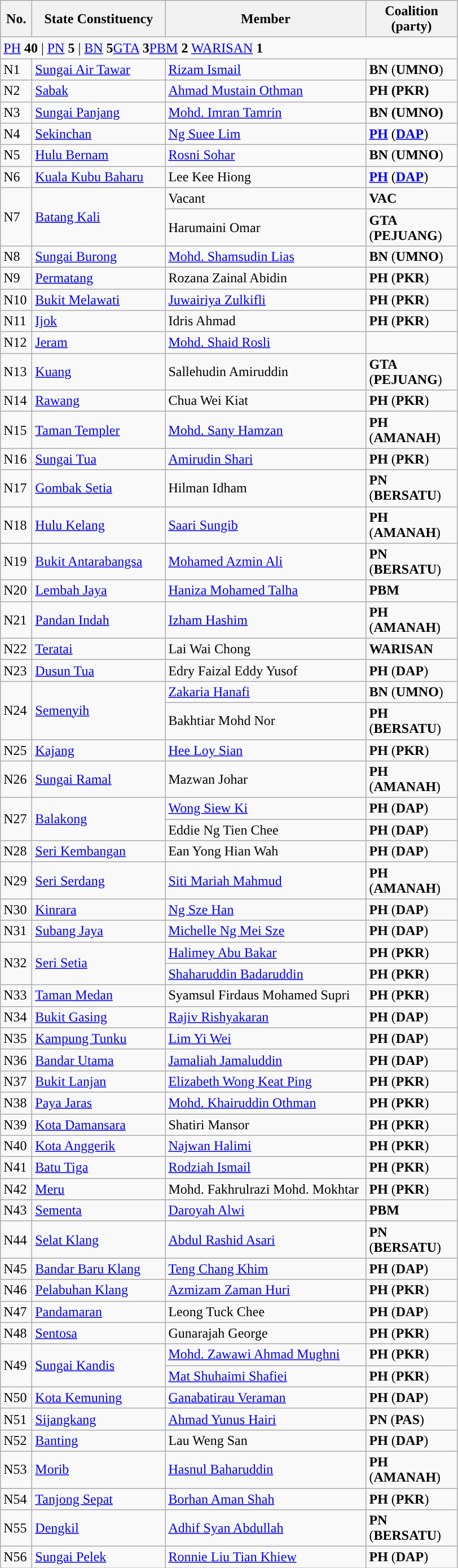<table class="wikitable sortable">
<tr>
<th style="width:30px;">No.</th>
<th style="width:150px;">State Constituency</th>
<th style="width:230px;">Member</th>
<th style="width:100px;">Coalition (party)</th>
</tr>
<tr>
<td colspan="4"><a href='#'>PH</a> <strong>40</strong> | <a href='#'>PN</a> <strong>5</strong> | <a href='#'>BN</a> <strong>5</strong><a href='#'>GTA</a> <strong>3</strong><a href='#'>PBM</a> <strong>2</strong> <a href='#'>WARISAN</a> <strong>1</strong></td>
</tr>
<tr>
<td>N1</td>
<td><a href='#'>Sungai Air Tawar</a></td>
<td><a href='#'>Rizam Ismail</a></td>
<td style="background:"><strong>BN</strong> (<strong>UMNO</strong>)</td>
</tr>
<tr>
<td>N2</td>
<td><a href='#'>Sabak</a></td>
<td><a href='#'>Ahmad Mustain Othman</a></td>
<td style="background:"><strong>PH (PKR)</strong></td>
</tr>
<tr>
<td>N3</td>
<td><a href='#'>Sungai Panjang</a></td>
<td><a href='#'>Mohd. Imran Tamrin</a></td>
<td style="background:"><strong>BN (UMNO)</strong></td>
</tr>
<tr>
<td>N4</td>
<td><a href='#'>Sekinchan</a></td>
<td><a href='#'>Ng Suee Lim</a></td>
<td style="background:"><strong><a href='#'>PH</a></strong> (<strong><a href='#'>DAP</a></strong>)</td>
</tr>
<tr>
<td>N5</td>
<td><a href='#'>Hulu Bernam</a></td>
<td><a href='#'>Rosni Sohar</a></td>
<td style="background:"><strong>BN</strong> (<strong>UMNO</strong>)</td>
</tr>
<tr>
<td>N6</td>
<td><a href='#'>Kuala Kubu Baharu</a></td>
<td>Lee Kee Hiong</td>
<td style="background:"><strong><a href='#'>PH</a></strong> (<strong><a href='#'>DAP</a></strong>)</td>
</tr>
<tr>
<td rowspan="2">N7</td>
<td rowspan="2"><a href='#'>Batang Kali</a></td>
<td>Vacant</td>
<td><strong>VAC</strong></td>
</tr>
<tr>
<td>Harumaini Omar </td>
<td style="background:"><strong>GTA</strong> (<strong>PEJUANG</strong>)</td>
</tr>
<tr>
<td>N8</td>
<td><a href='#'>Sungai Burong</a></td>
<td><a href='#'>Mohd. Shamsudin Lias</a></td>
<td style="background:"><strong>BN</strong> (<strong>UMNO</strong>)</td>
</tr>
<tr>
<td>N9</td>
<td><a href='#'>Permatang</a></td>
<td>Rozana Zainal Abidin</td>
<td style="background:"><strong>PH</strong> (<strong>PKR</strong>)</td>
</tr>
<tr>
<td>N10</td>
<td><a href='#'>Bukit Melawati</a></td>
<td><a href='#'>Juwairiya Zulkifli</a></td>
<td style="background:"><strong>PH</strong> (<strong>PKR</strong>)</td>
</tr>
<tr>
<td>N11</td>
<td><a href='#'>Ijok</a></td>
<td>Idris Ahmad</td>
<td style="background:"><strong>PH</strong> (<strong>PKR</strong>)</td>
</tr>
<tr>
<td>N12</td>
<td><a href='#'>Jeram</a></td>
<td><a href='#'>Mohd. Shaid Rosli</a></td>
<td style="background:"></td>
</tr>
<tr>
<td>N13</td>
<td><a href='#'>Kuang</a></td>
<td>Sallehudin Amiruddin</td>
<td style="background:"><strong>GTA</strong> (<strong>PEJUANG</strong>)</td>
</tr>
<tr>
<td>N14</td>
<td><a href='#'>Rawang</a></td>
<td>Chua Wei Kiat</td>
<td style="background:"><strong>PH</strong> (<strong>PKR</strong>)</td>
</tr>
<tr>
<td>N15</td>
<td><a href='#'>Taman Templer</a></td>
<td><a href='#'>Mohd. Sany Hamzan</a></td>
<td style="background:"><strong>PH</strong> (<strong>AMANAH</strong>)</td>
</tr>
<tr>
<td>N16</td>
<td><a href='#'>Sungai Tua</a></td>
<td><a href='#'>Amirudin Shari</a></td>
<td style="background:"><strong>PH</strong> (<strong>PKR</strong>)</td>
</tr>
<tr>
<td>N17</td>
<td><a href='#'>Gombak Setia</a></td>
<td>Hilman Idham</td>
<td style="background:"><strong>PN</strong> (<strong>BERSATU</strong>)</td>
</tr>
<tr>
<td>N18</td>
<td><a href='#'>Hulu Kelang</a></td>
<td><a href='#'>Saari Sungib</a></td>
<td style="background:"><strong>PH</strong> (<strong>AMANAH</strong>)</td>
</tr>
<tr>
<td>N19</td>
<td><a href='#'>Bukit Antarabangsa</a></td>
<td><a href='#'>Mohamed Azmin Ali</a></td>
<td style="background:"><strong>PN</strong> (<strong>BERSATU</strong>)</td>
</tr>
<tr>
<td>N20</td>
<td><a href='#'>Lembah Jaya</a></td>
<td><a href='#'>Haniza Mohamed Talha</a></td>
<td style="background:"><strong>PBM</strong></td>
</tr>
<tr>
<td>N21</td>
<td><a href='#'>Pandan Indah</a></td>
<td><a href='#'>Izham Hashim</a></td>
<td style="background:"><strong>PH</strong> (<strong>AMANAH</strong>)</td>
</tr>
<tr>
<td>N22</td>
<td><a href='#'>Teratai</a></td>
<td>Lai Wai Chong</td>
<td style="background:"><strong>WARISAN</strong></td>
</tr>
<tr>
<td>N23</td>
<td><a href='#'>Dusun Tua</a></td>
<td>Edry Faizal Eddy Yusof</td>
<td style="background:"><strong>PH</strong> (<strong>DAP</strong>)</td>
</tr>
<tr>
<td rowspan="2">N24</td>
<td rowspan="2"><a href='#'>Semenyih</a></td>
<td><a href='#'>Zakaria Hanafi</a> </td>
<td style="background:"><strong>BN</strong> (<strong>UMNO</strong>)</td>
</tr>
<tr>
<td>Bakhtiar Mohd Nor </td>
<td style="background:"><strong>PH</strong> (<strong>BERSATU</strong>)</td>
</tr>
<tr>
<td>N25</td>
<td><a href='#'>Kajang</a></td>
<td><a href='#'>Hee Loy Sian</a></td>
<td style="background:"><strong>PH</strong> (<strong>PKR</strong>)</td>
</tr>
<tr>
<td>N26</td>
<td><a href='#'>Sungai Ramal</a></td>
<td>Mazwan Johar</td>
<td style="background:"><strong>PH</strong> (<strong>AMANAH</strong>)</td>
</tr>
<tr>
<td rowspan="2">N27</td>
<td rowspan="2"><a href='#'>Balakong</a></td>
<td><a href='#'>Wong Siew Ki</a> </td>
<td style="background:"><strong>PH</strong> (<strong>DAP</strong>)</td>
</tr>
<tr>
<td>Eddie Ng Tien Chee </td>
<td style="background:"><strong>PH</strong> (<strong>DAP</strong>)</td>
</tr>
<tr>
<td>N28</td>
<td><a href='#'>Seri Kembangan</a></td>
<td>Ean Yong Hian Wah</td>
<td style="background:"><strong>PH</strong> (<strong>DAP</strong>)</td>
</tr>
<tr>
<td>N29</td>
<td><a href='#'>Seri Serdang</a></td>
<td><a href='#'>Siti Mariah Mahmud</a></td>
<td style="background:"><strong>PH</strong> (<strong>AMANAH</strong>)</td>
</tr>
<tr>
<td>N30</td>
<td><a href='#'>Kinrara</a></td>
<td><a href='#'>Ng Sze Han</a></td>
<td style="background:"><strong>PH</strong> (<strong>DAP</strong>)</td>
</tr>
<tr>
<td>N31</td>
<td><a href='#'>Subang Jaya</a></td>
<td><a href='#'>Michelle Ng Mei Sze</a></td>
<td style="background:"><strong>PH</strong> (<strong>DAP</strong>)</td>
</tr>
<tr>
<td rowspan="2">N32</td>
<td rowspan="2"><a href='#'>Seri Setia</a></td>
<td><a href='#'>Halimey Abu Bakar</a> </td>
<td style="background:"><strong>PH</strong> (<strong>PKR</strong>)</td>
</tr>
<tr>
<td><a href='#'>Shaharuddin Badaruddin</a> </td>
<td style="background:"><strong>PH</strong> (<strong>PKR</strong>)</td>
</tr>
<tr>
<td>N33</td>
<td><a href='#'>Taman Medan</a></td>
<td>Syamsul Firdaus Mohamed Supri</td>
<td style="background:"><strong>PH</strong> (<strong>PKR</strong>)</td>
</tr>
<tr>
<td>N34</td>
<td><a href='#'>Bukit Gasing</a></td>
<td><a href='#'>Rajiv Rishyakaran</a></td>
<td style="background:"><strong>PH</strong> (<strong>DAP</strong>)</td>
</tr>
<tr>
<td>N35</td>
<td><a href='#'>Kampung Tunku</a></td>
<td><a href='#'>Lim Yi Wei</a></td>
<td style="background:"><strong>PH</strong> (<strong>DAP</strong>)</td>
</tr>
<tr>
<td>N36</td>
<td><a href='#'>Bandar Utama</a></td>
<td><a href='#'>Jamaliah Jamaluddin</a></td>
<td style="background:"><strong>PH</strong> (<strong>DAP</strong>)</td>
</tr>
<tr>
<td>N37</td>
<td><a href='#'>Bukit Lanjan</a></td>
<td><a href='#'>Elizabeth Wong Keat Ping</a></td>
<td style="background:"><strong>PH</strong> (<strong>PKR</strong>)</td>
</tr>
<tr>
<td>N38</td>
<td><a href='#'>Paya Jaras</a></td>
<td><a href='#'>Mohd. Khairuddin Othman</a></td>
<td style="background:"><strong>PH</strong> (<strong>PKR</strong>)</td>
</tr>
<tr>
<td>N39</td>
<td><a href='#'>Kota Damansara</a></td>
<td>Shatiri Mansor</td>
<td style="background:"><strong>PH</strong> (<strong>PKR</strong>)</td>
</tr>
<tr>
<td>N40</td>
<td><a href='#'>Kota Anggerik</a></td>
<td><a href='#'>Najwan Halimi</a></td>
<td style="background:"><strong>PH</strong> (<strong>PKR</strong>)</td>
</tr>
<tr>
<td>N41</td>
<td><a href='#'>Batu Tiga</a></td>
<td><a href='#'>Rodziah Ismail</a></td>
<td style="background:"><strong>PH</strong> (<strong>PKR</strong>)</td>
</tr>
<tr>
<td>N42</td>
<td><a href='#'>Meru</a></td>
<td>Mohd. Fakhrulrazi Mohd. Mokhtar</td>
<td style="background:"><strong>PH</strong> (<strong>PKR</strong>)</td>
</tr>
<tr>
<td>N43</td>
<td><a href='#'>Sementa</a></td>
<td><a href='#'>Daroyah Alwi</a></td>
<td style="background:"><strong>PBM</strong></td>
</tr>
<tr>
<td>N44</td>
<td><a href='#'>Selat Klang</a></td>
<td><a href='#'>Abdul Rashid Asari</a></td>
<td style="background:"><strong>PN</strong> (<strong>BERSATU</strong>)</td>
</tr>
<tr>
<td>N45</td>
<td><a href='#'>Bandar Baru Klang</a></td>
<td><a href='#'>Teng Chang Khim</a></td>
<td style="background:"><strong>PH</strong> (<strong>DAP</strong>)</td>
</tr>
<tr>
<td>N46</td>
<td><a href='#'>Pelabuhan Klang</a></td>
<td><a href='#'>Azmizam Zaman Huri</a></td>
<td style="background:"><strong>PH</strong> (<strong>PKR</strong>)</td>
</tr>
<tr>
<td>N47</td>
<td><a href='#'>Pandamaran</a></td>
<td>Leong Tuck Chee</td>
<td style="background:"><strong>PH</strong> (<strong>DAP</strong>)</td>
</tr>
<tr>
<td>N48</td>
<td><a href='#'>Sentosa</a></td>
<td>Gunarajah George</td>
<td style="background:"><strong>PH</strong> (<strong>PKR</strong>)</td>
</tr>
<tr>
<td rowspan="2">N49</td>
<td rowspan="2"><a href='#'>Sungai Kandis</a></td>
<td><a href='#'>Mohd. Zawawi Ahmad Mughni</a></td>
<td style="background:"><strong>PH</strong> (<strong>PKR</strong>)</td>
</tr>
<tr>
<td><a href='#'>Mat Shuhaimi Shafiei</a> </td>
<td style="background:"><strong>PH</strong> (<strong>PKR</strong>)</td>
</tr>
<tr>
<td>N50</td>
<td><a href='#'>Kota Kemuning</a></td>
<td><a href='#'>Ganabatirau Veraman</a></td>
<td style="background:"><strong>PH</strong> (<strong>DAP</strong>)</td>
</tr>
<tr>
<td>N51</td>
<td><a href='#'>Sijangkang</a></td>
<td><a href='#'>Ahmad Yunus Hairi</a></td>
<td style="background:"><strong>PN</strong> (<strong>PAS</strong>)</td>
</tr>
<tr>
<td>N52</td>
<td><a href='#'>Banting</a></td>
<td>Lau Weng San</td>
<td style="background:"><strong>PH</strong> (<strong>DAP</strong>)</td>
</tr>
<tr>
<td>N53</td>
<td><a href='#'>Morib</a></td>
<td><a href='#'>Hasnul Baharuddin</a></td>
<td style="background:"><strong>PH</strong> (<strong>AMANAH</strong>)</td>
</tr>
<tr>
<td>N54</td>
<td><a href='#'>Tanjong Sepat</a></td>
<td><a href='#'>Borhan Aman Shah</a></td>
<td style="background:"><strong>PH</strong> (<strong>PKR</strong>)</td>
</tr>
<tr>
<td>N55</td>
<td><a href='#'>Dengkil</a></td>
<td><a href='#'>Adhif Syan Abdullah</a></td>
<td style="background:"><strong>PN</strong> (<strong>BERSATU</strong>)</td>
</tr>
<tr>
<td>N56</td>
<td><a href='#'>Sungai Pelek</a></td>
<td><a href='#'>Ronnie Liu Tian Khiew</a></td>
<td style="background:"><strong>PH</strong> (<strong>DAP</strong>)</td>
</tr>
</table>
